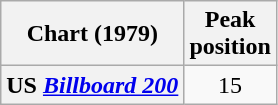<table class="wikitable sortable plainrowheaders" style="text-align:center">
<tr>
<th scope="col">Chart (1979)</th>
<th scope="col">Peak<br>position</th>
</tr>
<tr>
<th scope="row">US <em><a href='#'>Billboard 200</a></em></th>
<td>15</td>
</tr>
</table>
